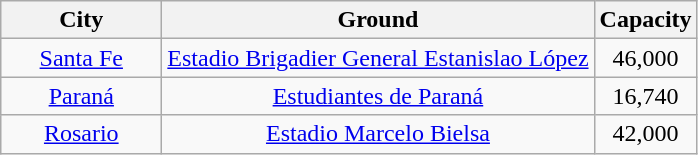<table class="wikitable sortable" style="text-align: center;">
<tr>
<th width=100px>City</th>
<th>Ground</th>
<th>Capacity</th>
</tr>
<tr>
<td><a href='#'>Santa Fe</a></td>
<td><a href='#'>Estadio Brigadier General Estanislao López</a></td>
<td>46,000</td>
</tr>
<tr>
<td><a href='#'>Paraná</a></td>
<td><a href='#'>Estudiantes de Paraná</a></td>
<td>16,740</td>
</tr>
<tr>
<td><a href='#'>Rosario</a></td>
<td><a href='#'>Estadio Marcelo Bielsa</a></td>
<td>42,000</td>
</tr>
</table>
